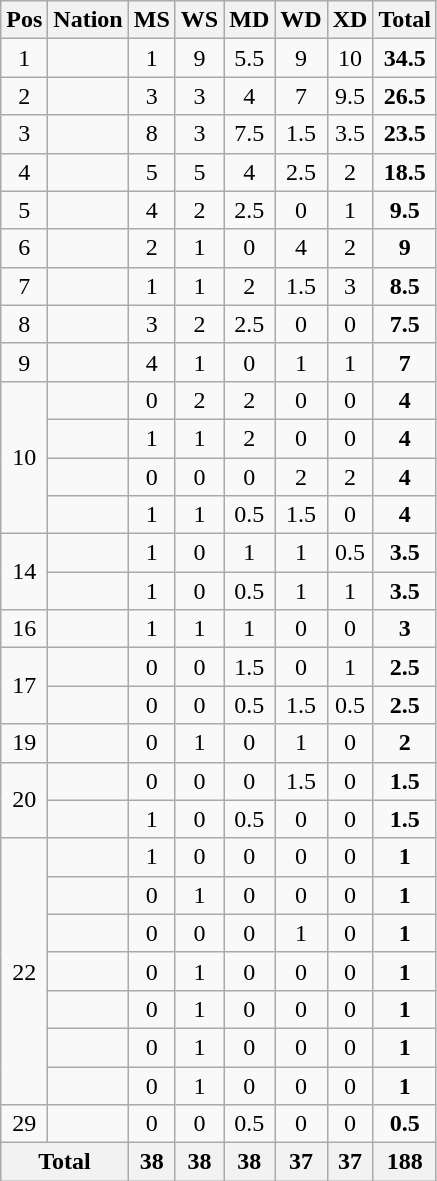<table class="wikitable" style="text-align:center">
<tr>
<th>Pos</th>
<th>Nation</th>
<th>MS</th>
<th>WS</th>
<th>MD</th>
<th>WD</th>
<th>XD</th>
<th>Total</th>
</tr>
<tr>
<td>1</td>
<td align="left"></td>
<td>1</td>
<td>9</td>
<td>5.5</td>
<td>9</td>
<td>10</td>
<td><strong>34.5</strong></td>
</tr>
<tr>
<td>2</td>
<td align="left"></td>
<td>3</td>
<td>3</td>
<td>4</td>
<td>7</td>
<td>9.5</td>
<td><strong>26.5</strong></td>
</tr>
<tr>
<td>3</td>
<td align="left"></td>
<td>8</td>
<td>3</td>
<td>7.5</td>
<td>1.5</td>
<td>3.5</td>
<td><strong>23.5</strong></td>
</tr>
<tr>
<td>4</td>
<td align="left"></td>
<td>5</td>
<td>5</td>
<td>4</td>
<td>2.5</td>
<td>2</td>
<td><strong>18.5</strong></td>
</tr>
<tr>
<td>5</td>
<td align="left"></td>
<td>4</td>
<td>2</td>
<td>2.5</td>
<td>0</td>
<td>1</td>
<td><strong>9.5</strong></td>
</tr>
<tr>
<td>6</td>
<td align="left"></td>
<td>2</td>
<td>1</td>
<td>0</td>
<td>4</td>
<td>2</td>
<td><strong>9</strong></td>
</tr>
<tr>
<td>7</td>
<td align="left"></td>
<td>1</td>
<td>1</td>
<td>2</td>
<td>1.5</td>
<td>3</td>
<td><strong>8.5</strong></td>
</tr>
<tr>
<td>8</td>
<td align="left"></td>
<td>3</td>
<td>2</td>
<td>2.5</td>
<td>0</td>
<td>0</td>
<td><strong>7.5</strong></td>
</tr>
<tr>
<td>9</td>
<td align="left"></td>
<td>4</td>
<td>1</td>
<td>0</td>
<td>1</td>
<td>1</td>
<td><strong>7</strong></td>
</tr>
<tr>
<td rowspan=4>10</td>
<td align="left"></td>
<td>0</td>
<td>2</td>
<td>2</td>
<td>0</td>
<td>0</td>
<td><strong>4</strong></td>
</tr>
<tr>
<td align="left"></td>
<td>1</td>
<td>1</td>
<td>2</td>
<td>0</td>
<td>0</td>
<td><strong>4</strong></td>
</tr>
<tr>
<td align="left"></td>
<td>0</td>
<td>0</td>
<td>0</td>
<td>2</td>
<td>2</td>
<td><strong>4</strong></td>
</tr>
<tr>
<td align="left"></td>
<td>1</td>
<td>1</td>
<td>0.5</td>
<td>1.5</td>
<td>0</td>
<td><strong>4</strong></td>
</tr>
<tr>
<td rowspan=2>14</td>
<td align="left"><strong></strong></td>
<td>1</td>
<td>0</td>
<td>1</td>
<td>1</td>
<td>0.5</td>
<td><strong>3.5</strong></td>
</tr>
<tr>
<td align="left"></td>
<td>1</td>
<td>0</td>
<td>0.5</td>
<td>1</td>
<td>1</td>
<td><strong>3.5</strong></td>
</tr>
<tr>
<td>16</td>
<td align="left"></td>
<td>1</td>
<td>1</td>
<td>1</td>
<td>0</td>
<td>0</td>
<td><strong>3</strong></td>
</tr>
<tr>
<td rowspan=2>17</td>
<td align="left"></td>
<td>0</td>
<td>0</td>
<td>1.5</td>
<td>0</td>
<td>1</td>
<td><strong>2.5</strong></td>
</tr>
<tr>
<td align="left"></td>
<td>0</td>
<td>0</td>
<td>0.5</td>
<td>1.5</td>
<td>0.5</td>
<td><strong>2.5</strong></td>
</tr>
<tr>
<td>19</td>
<td align="left"><em></em></td>
<td>0</td>
<td>1</td>
<td>0</td>
<td>1</td>
<td>0</td>
<td><strong>2</strong></td>
</tr>
<tr>
<td rowspan=2>20</td>
<td align="left"></td>
<td>0</td>
<td>0</td>
<td>0</td>
<td>1.5</td>
<td>0</td>
<td><strong>1.5</strong></td>
</tr>
<tr>
<td align="left"></td>
<td>1</td>
<td>0</td>
<td>0.5</td>
<td>0</td>
<td>0</td>
<td><strong>1.5</strong></td>
</tr>
<tr>
<td rowspan="7">22</td>
<td align="left"></td>
<td>1</td>
<td>0</td>
<td>0</td>
<td>0</td>
<td>0</td>
<td><strong>1</strong></td>
</tr>
<tr>
<td align="left"></td>
<td>0</td>
<td>1</td>
<td>0</td>
<td>0</td>
<td>0</td>
<td><strong>1</strong></td>
</tr>
<tr>
<td align="left"></td>
<td>0</td>
<td>0</td>
<td>0</td>
<td>1</td>
<td>0</td>
<td><strong>1</strong></td>
</tr>
<tr>
<td align="left"></td>
<td>0</td>
<td>1</td>
<td>0</td>
<td>0</td>
<td>0</td>
<td><strong>1</strong></td>
</tr>
<tr>
<td align="left"></td>
<td>0</td>
<td>1</td>
<td>0</td>
<td>0</td>
<td>0</td>
<td><strong>1</strong></td>
</tr>
<tr>
<td align="left"></td>
<td>0</td>
<td>1</td>
<td>0</td>
<td>0</td>
<td>0</td>
<td><strong>1</strong></td>
</tr>
<tr>
<td align="left"></td>
<td>0</td>
<td>1</td>
<td>0</td>
<td>0</td>
<td>0</td>
<td><strong>1</strong></td>
</tr>
<tr>
<td>29</td>
<td align="left"></td>
<td>0</td>
<td>0</td>
<td>0.5</td>
<td>0</td>
<td>0</td>
<td><strong>0.5</strong></td>
</tr>
<tr>
<th colspan="2">Total</th>
<th>38</th>
<th>38</th>
<th>38</th>
<th>37</th>
<th>37</th>
<th>188</th>
</tr>
</table>
